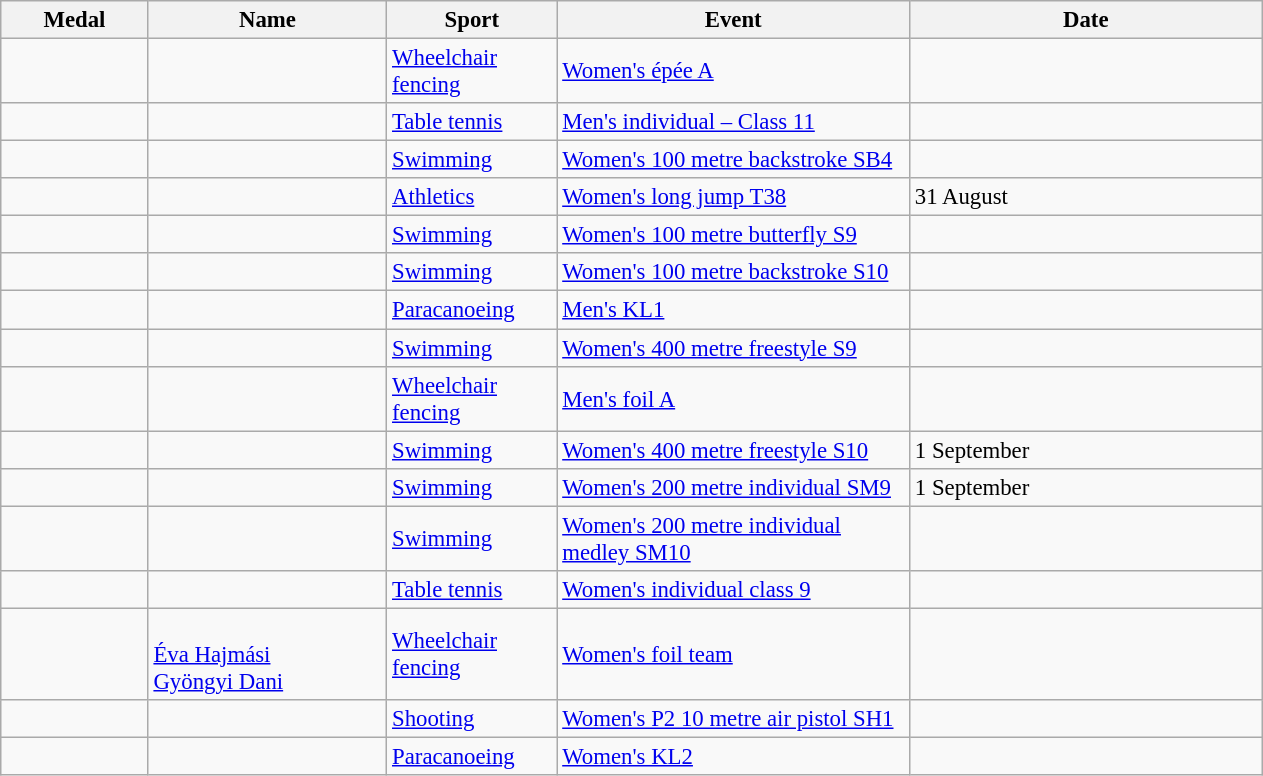<table class="wikitable sortable" style="font-size:95%">
<tr>
<th style="width:6em">Medal</th>
<th style="width:10em">Name</th>
<th style="width:7em">Sport</th>
<th style="width:15em">Event</th>
<th style="width:15em">Date</th>
</tr>
<tr>
<td></td>
<td></td>
<td><a href='#'>Wheelchair fencing</a></td>
<td><a href='#'>Women's épée A</a></td>
<td></td>
</tr>
<tr>
<td></td>
<td></td>
<td><a href='#'>Table tennis</a></td>
<td><a href='#'>Men's individual – Class 11</a></td>
<td></td>
</tr>
<tr>
<td></td>
<td></td>
<td><a href='#'>Swimming</a></td>
<td><a href='#'>Women's 100 metre backstroke SB4</a></td>
<td></td>
</tr>
<tr>
<td></td>
<td></td>
<td><a href='#'>Athletics</a></td>
<td><a href='#'>Women's long jump T38</a></td>
<td>31 August</td>
</tr>
<tr>
<td></td>
<td></td>
<td><a href='#'>Swimming</a></td>
<td><a href='#'>Women's 100 metre butterfly S9</a></td>
<td></td>
</tr>
<tr>
<td></td>
<td></td>
<td><a href='#'>Swimming</a></td>
<td><a href='#'>Women's 100 metre backstroke S10</a></td>
<td></td>
</tr>
<tr>
<td></td>
<td></td>
<td><a href='#'>Paracanoeing</a></td>
<td><a href='#'>Men's KL1</a></td>
<td></td>
</tr>
<tr>
<td></td>
<td></td>
<td><a href='#'>Swimming</a></td>
<td><a href='#'>Women's 400 metre freestyle S9</a></td>
<td></td>
</tr>
<tr>
<td></td>
<td></td>
<td><a href='#'>Wheelchair fencing</a></td>
<td><a href='#'>Men's foil A</a></td>
<td></td>
</tr>
<tr>
<td></td>
<td></td>
<td><a href='#'>Swimming</a></td>
<td><a href='#'>Women's 400 metre freestyle S10</a></td>
<td>1 September</td>
</tr>
<tr>
<td></td>
<td></td>
<td><a href='#'>Swimming</a></td>
<td><a href='#'>Women's 200  metre individual SM9</a></td>
<td>1 September</td>
</tr>
<tr>
<td></td>
<td></td>
<td><a href='#'>Swimming</a></td>
<td><a href='#'>Women's 200 metre individual medley SM10</a></td>
<td></td>
</tr>
<tr>
<td></td>
<td></td>
<td><a href='#'>Table tennis</a></td>
<td><a href='#'>Women's individual class 9</a></td>
<td></td>
</tr>
<tr>
<td></td>
<td><br><a href='#'>Éva Hajmási</a><br><a href='#'>Gyöngyi Dani</a></td>
<td><a href='#'>Wheelchair fencing</a></td>
<td><a href='#'>Women's foil team</a></td>
<td></td>
</tr>
<tr>
<td></td>
<td></td>
<td><a href='#'>Shooting</a></td>
<td><a href='#'>Women's P2 10 metre air pistol SH1</a></td>
<td></td>
</tr>
<tr>
<td></td>
<td></td>
<td><a href='#'>Paracanoeing</a></td>
<td><a href='#'>Women's KL2</a></td>
<td></td>
</tr>
</table>
